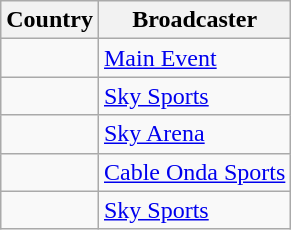<table class="wikitable">
<tr>
<th align=center>Country</th>
<th align=center>Broadcaster</th>
</tr>
<tr>
<td></td>
<td><a href='#'>Main Event</a></td>
</tr>
<tr>
<td></td>
<td><a href='#'>Sky Sports</a></td>
</tr>
<tr>
<td></td>
<td><a href='#'>Sky Arena</a></td>
</tr>
<tr>
<td></td>
<td><a href='#'>Cable Onda Sports</a></td>
</tr>
<tr>
<td></td>
<td><a href='#'>Sky Sports</a></td>
</tr>
</table>
